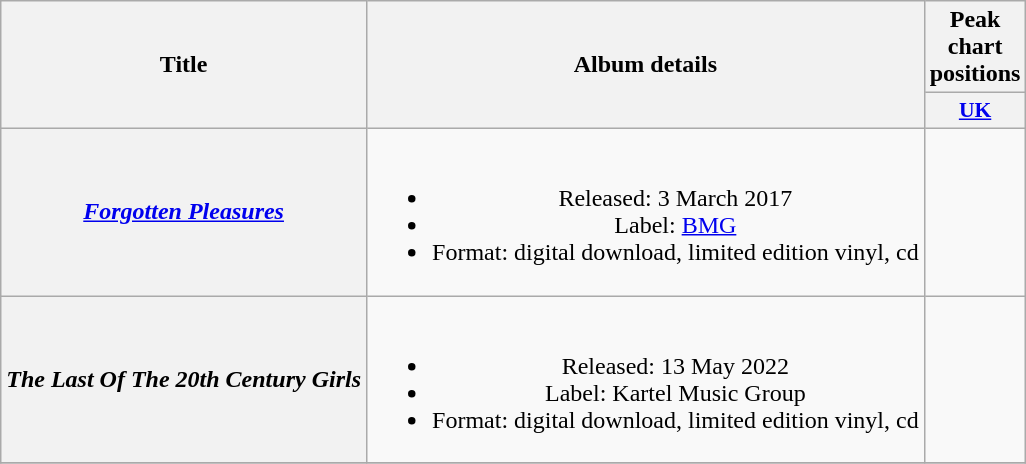<table class="wikitable plainrowheaders" style="text-align:center;">
<tr>
<th scope="col" rowspan="2">Title</th>
<th scope="col" rowspan="2">Album details</th>
<th scope="col">Peak chart positions</th>
</tr>
<tr>
<th scope="col" style="width:2.2em;font-size:90%;"><a href='#'>UK</a></th>
</tr>
<tr>
<th scope="row"><em><a href='#'>Forgotten Pleasures</a></em></th>
<td><br><ul><li>Released: 3 March 2017</li><li>Label: <a href='#'>BMG</a></li><li>Format: digital download, limited edition vinyl, cd</li></ul></td>
<td></td>
</tr>
<tr>
<th scope="row"><em>The Last Of The 20th Century Girls</em></th>
<td><br><ul><li>Released: 13 May 2022</li><li>Label: Kartel Music Group</li><li>Format: digital download, limited edition vinyl, cd</li></ul></td>
<td></td>
</tr>
<tr>
</tr>
</table>
